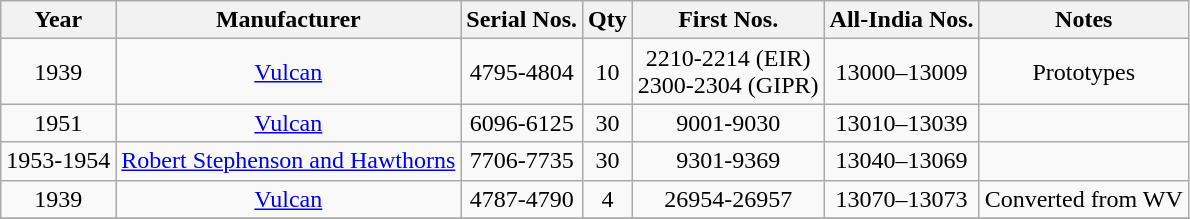<table class=wikitable style=text-align:center>
<tr>
<th>Year</th>
<th>Manufacturer</th>
<th>Serial Nos.</th>
<th>Qty</th>
<th>First Nos.</th>
<th>All-India Nos.</th>
<th>Notes</th>
</tr>
<tr>
<td>1939</td>
<td><a href='#'>Vulcan</a></td>
<td>4795-4804</td>
<td>10</td>
<td>2210-2214 (EIR)<br>2300-2304 (GIPR)</td>
<td>13000–13009</td>
<td>Prototypes</td>
</tr>
<tr>
<td>1951</td>
<td><a href='#'>Vulcan</a></td>
<td>6096-6125</td>
<td>30</td>
<td>9001-9030</td>
<td>13010–13039</td>
<td></td>
</tr>
<tr>
<td>1953-1954</td>
<td><a href='#'>Robert Stephenson and Hawthorns</a></td>
<td>7706-7735</td>
<td>30</td>
<td>9301-9369</td>
<td>13040–13069</td>
<td></td>
</tr>
<tr>
<td>1939</td>
<td><a href='#'>Vulcan</a></td>
<td>4787-4790</td>
<td>4</td>
<td>26954-26957</td>
<td>13070–13073</td>
<td>Converted from WV</td>
</tr>
<tr>
</tr>
</table>
